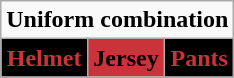<table class="wikitable"  style="display: inline-table;">
<tr>
<td align="center" Colspan="3"><strong>Uniform combination</strong></td>
</tr>
<tr align="center">
<td style="background:#000000; color:#cb333b"><strong>Helmet</strong></td>
<td style="background:#cb333b; color:#000000"><strong>Jersey</strong></td>
<td style="background:#000000; color:#cb333b"><strong>Pants</strong></td>
</tr>
</table>
